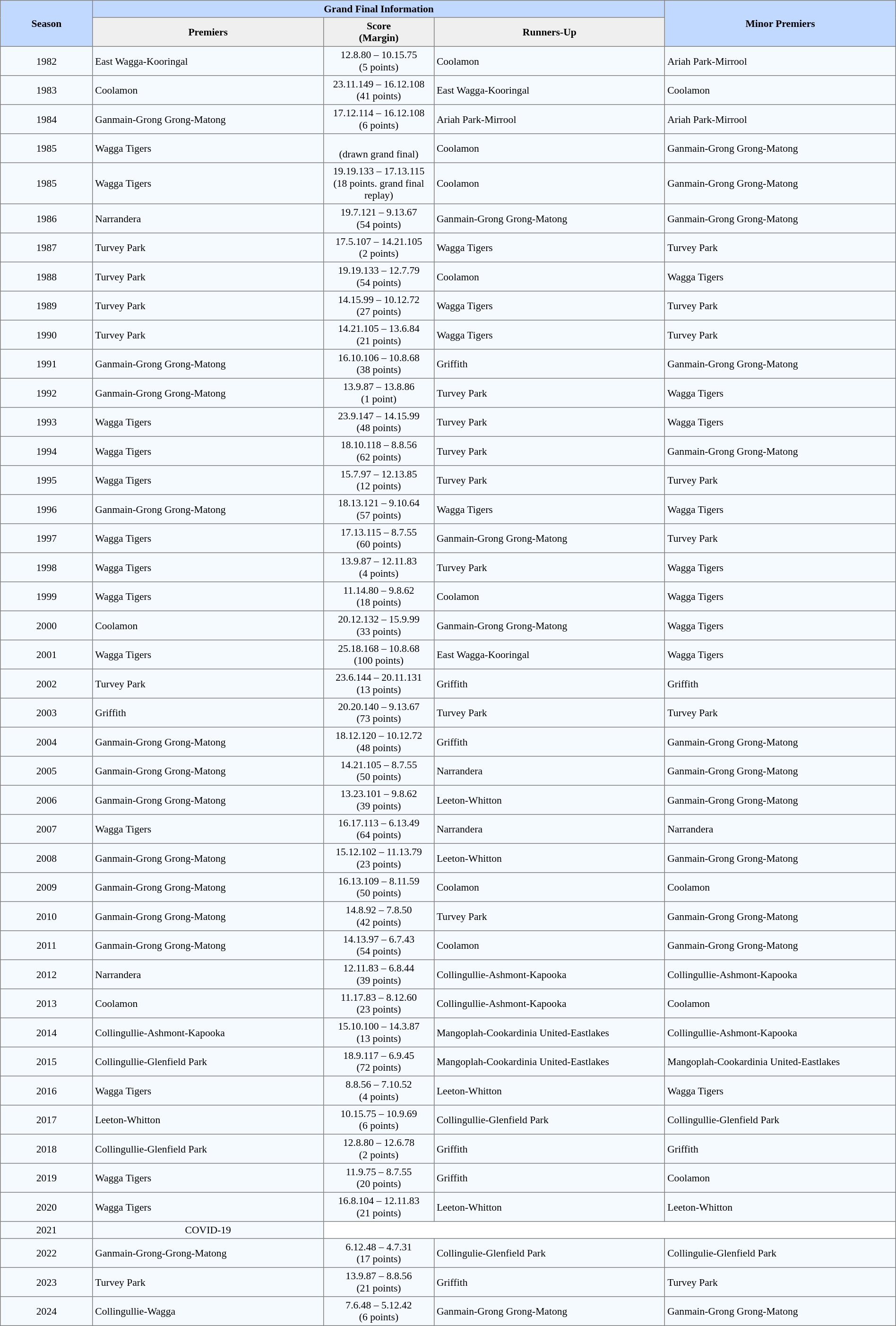<table border=1 style="border-collapse:collapse; font-size:90%;" cellpadding=3 cellspacing=0>
<tr style="background:#c1d8ff;">
<th rowspan="2" style="width:10%;">Season</th>
<th colspan="3">Grand Final Information</th>
<th rowspan="2" style="width:25%;">Minor Premiers</th>
</tr>
<tr style="background:#efefef;">
<th style="width:25%;">Premiers</th>
<th style="width:12%;">Score<br>(Margin)</th>
<th style="width:25%;">Runners-Up</th>
</tr>
<tr style="text-align:center; background:#f5faff;">
<td>1982</td>
<td align=left>East Wagga-Kooringal</td>
<td>12.8.80 – 10.15.75<br>(5 points)</td>
<td align=left>Coolamon</td>
<td align=left>Ariah Park-Mirrool</td>
</tr>
<tr style="text-align:center; background:#f5faff;">
<td>1983</td>
<td align=left>Coolamon</td>
<td>23.11.149 – 16.12.108<br>(41 points)</td>
<td align=left>East Wagga-Kooringal</td>
<td align=left>Coolamon</td>
</tr>
<tr style="text-align:center; background:#f5faff;">
<td>1984</td>
<td align=left>Ganmain-Grong Grong-Matong</td>
<td>17.12.114 – 16.12.108<br>(6 points)</td>
<td align=left>Ariah Park-Mirrool</td>
<td align=left>Ariah Park-Mirrool</td>
</tr>
<tr style="text-align:center; background:#f5faff;">
<td>1985</td>
<td align=left>Wagga Tigers</td>
<td><br>(drawn grand final)</td>
<td align=left>Coolamon</td>
<td align=left>Ganmain-Grong Grong-Matong</td>
</tr>
<tr style="text-align:center; background:#f5faff;">
<td>1985</td>
<td align=left>Wagga Tigers</td>
<td>19.19.133 – 17.13.115<br>(18 points. grand final replay)</td>
<td align=left>Coolamon</td>
<td align=left>Ganmain-Grong Grong-Matong</td>
</tr>
<tr style="text-align:center; background:#f5faff;">
<td>1986</td>
<td align=left>Narrandera</td>
<td>19.7.121 – 9.13.67<br>(54 points)</td>
<td align=left>Ganmain-Grong Grong-Matong</td>
<td align=left>Ganmain-Grong Grong-Matong</td>
</tr>
<tr style="text-align:center; background:#f5faff;">
<td>1987</td>
<td align=left>Turvey Park</td>
<td>17.5.107 – 14.21.105<br>(2 points)</td>
<td align=left>Wagga Tigers</td>
<td align=left>Turvey Park</td>
</tr>
<tr style="text-align:center; background:#f5faff;">
<td>1988</td>
<td align=left>Turvey Park</td>
<td>19.19.133 – 12.7.79<br>(54 points)</td>
<td align=left>Coolamon</td>
<td align=left>Wagga Tigers</td>
</tr>
<tr style="text-align:center; background:#f5faff;">
<td>1989</td>
<td align=left>Turvey Park</td>
<td>14.15.99 – 10.12.72<br>(27 points)</td>
<td align=left>Wagga Tigers</td>
<td align=left>Turvey Park</td>
</tr>
<tr style="text-align:center; background:#f5faff;">
<td>1990</td>
<td align=left>Turvey Park</td>
<td>14.21.105 – 13.6.84<br>(21 points)</td>
<td align=left>Wagga Tigers</td>
<td align=left>Turvey Park</td>
</tr>
<tr style="text-align:center; background:#f5faff;">
<td>1991</td>
<td align=left>Ganmain-Grong Grong-Matong</td>
<td>16.10.106 – 10.8.68<br>(38 points)</td>
<td align=left>Griffith</td>
<td align=left>Ganmain-Grong Grong-Matong</td>
</tr>
<tr style="text-align:center; background:#f5faff;">
<td>1992</td>
<td align=left>Ganmain-Grong Grong-Matong</td>
<td>13.9.87 – 13.8.86<br>(1 point)</td>
<td align=left>Turvey Park</td>
<td align=left>Wagga Tigers</td>
</tr>
<tr style="text-align:center; background:#f5faff;">
<td>1993</td>
<td align=left>Wagga Tigers</td>
<td>23.9.147 – 14.15.99<br>(48 points)</td>
<td align=left>Turvey Park</td>
<td align=left>Wagga Tigers</td>
</tr>
<tr style="text-align:center; background:#f5faff;">
<td>1994</td>
<td align=left>Wagga Tigers</td>
<td>18.10.118 – 8.8.56<br>(62 points)</td>
<td align=left>Turvey Park</td>
<td align=left>Ganmain-Grong Grong-Matong</td>
</tr>
<tr style="text-align:center; background:#f5faff;">
<td>1995</td>
<td align=left>Wagga Tigers</td>
<td>15.7.97 – 12.13.85<br>(12 points)</td>
<td align=left>Turvey Park</td>
<td align=left>Turvey Park</td>
</tr>
<tr style="text-align:center; background:#f5faff;">
<td>1996</td>
<td align=left>Ganmain-Grong Grong-Matong</td>
<td>18.13.121 – 9.10.64<br>(57 points)</td>
<td align=left>Wagga Tigers</td>
<td align=left>Wagga Tigers</td>
</tr>
<tr style="text-align:center; background:#f5faff;">
<td>1997</td>
<td align=left>Wagga Tigers</td>
<td>17.13.115 – 8.7.55<br>(60 points)</td>
<td align=left>Ganmain-Grong Grong-Matong</td>
<td align=left>Turvey Park</td>
</tr>
<tr style="text-align:center; background:#f5faff;">
<td>1998</td>
<td align=left>Wagga Tigers</td>
<td>13.9.87 – 12.11.83<br>(4 points)</td>
<td align=left>Turvey Park</td>
<td align=left>Wagga Tigers</td>
</tr>
<tr style="text-align:center; background:#f5faff;">
<td>1999</td>
<td align=left>Wagga Tigers</td>
<td>11.14.80 – 9.8.62<br>(18 points)</td>
<td align=left>Coolamon</td>
<td align=left>Wagga Tigers</td>
</tr>
<tr style="text-align:center; background:#f5faff;">
<td>2000</td>
<td align=left>Coolamon</td>
<td>20.12.132 – 15.9.99<br>(33 points)</td>
<td align=left>Ganmain-Grong Grong-Matong</td>
<td align=left>Wagga Tigers</td>
</tr>
<tr style="text-align:center; background:#f5faff;">
<td>2001</td>
<td align=left>Wagga Tigers</td>
<td>25.18.168 – 10.8.68<br>(100 points)</td>
<td align=left>East Wagga-Kooringal</td>
<td align=left>Wagga Tigers</td>
</tr>
<tr style="text-align:center; background:#f5faff;">
<td>2002</td>
<td align=left>Turvey Park</td>
<td>23.6.144 – 20.11.131<br>(13 points)</td>
<td align=left>Griffith</td>
<td align=left>Griffith</td>
</tr>
<tr style="text-align:center; background:#f5faff;">
<td>2003</td>
<td align=left>Griffith</td>
<td>20.20.140 – 9.13.67<br>(73 points)</td>
<td align=left>Turvey Park</td>
<td align=left>Turvey Park</td>
</tr>
<tr style="text-align:center; background:#f5faff;">
<td>2004</td>
<td align=left>Ganmain-Grong Grong-Matong</td>
<td>18.12.120 – 10.12.72<br>(48 points)</td>
<td align=left>Griffith</td>
<td align=left>Ganmain-Grong Grong-Matong</td>
</tr>
<tr style="text-align:center; background:#f5faff;">
<td>2005</td>
<td align=left>Ganmain-Grong Grong-Matong</td>
<td>14.21.105 – 8.7.55<br>(50 points)</td>
<td align=left>Narrandera</td>
<td align=left>Ganmain-Grong Grong-Matong</td>
</tr>
<tr style="text-align:center; background:#f5faff;">
<td>2006</td>
<td align=left>Ganmain-Grong Grong-Matong</td>
<td>13.23.101 – 9.8.62<br>(39 points)</td>
<td align=left>Leeton-Whitton</td>
<td align=left>Ganmain-Grong Grong-Matong</td>
</tr>
<tr style="text-align:center; background:#f5faff;">
<td>2007</td>
<td align=left>Wagga Tigers</td>
<td>16.17.113 – 6.13.49<br>(64 points)</td>
<td align=left>Narrandera</td>
<td align=left>Narrandera</td>
</tr>
<tr style="text-align:center; background:#f5faff;">
<td>2008</td>
<td align=left>Ganmain-Grong Grong-Matong</td>
<td>15.12.102 – 11.13.79<br>(23 points)</td>
<td align=left>Leeton-Whitton</td>
<td align=left>Ganmain-Grong Grong-Matong</td>
</tr>
<tr style="text-align:center; background:#f5faff;">
<td>2009</td>
<td align=left>Ganmain-Grong Grong-Matong</td>
<td>16.13.109 – 8.11.59<br>(50 points)</td>
<td align=left>Coolamon</td>
<td align=left>Coolamon</td>
</tr>
<tr style="text-align:center; background:#f5faff;">
<td>2010</td>
<td align=left>Ganmain-Grong Grong-Matong</td>
<td>14.8.92 – 7.8.50<br>(42 points)</td>
<td align=left>Turvey Park</td>
<td align=left>Ganmain-Grong Grong-Matong</td>
</tr>
<tr style="text-align:center; background:#f5faff;">
<td>2011</td>
<td align=left>Ganmain-Grong Grong-Matong</td>
<td>14.13.97 – 6.7.43<br>(54 points)</td>
<td align=left>Coolamon</td>
<td align=left>Ganmain-Grong Grong-Matong</td>
</tr>
<tr style="text-align:center; background:#f5faff;">
<td>2012</td>
<td align=left>Narrandera</td>
<td>12.11.83 – 6.8.44<br>(39 points)</td>
<td align=left>Collingullie-Ashmont-Kapooka</td>
<td align=left>Collingullie-Ashmont-Kapooka</td>
</tr>
<tr style="text-align:center; background:#f5faff;">
<td>2013</td>
<td align=left>Coolamon</td>
<td>11.17.83 – 8.12.60<br>(23 points)</td>
<td align=left>Collingullie-Ashmont-Kapooka</td>
<td align=left>Coolamon</td>
</tr>
<tr style="text-align:center; background:#f5faff;">
<td>2014</td>
<td align=left>Collingullie-Ashmont-Kapooka</td>
<td>15.10.100 – 14.3.87<br>(13 points)</td>
<td align=left>Mangoplah-Cookardinia United-Eastlakes</td>
<td align=left>Collingullie-Ashmont-Kapooka</td>
</tr>
<tr style="text-align:center; background:#f5faff;">
<td>2015</td>
<td align=left>Collingullie-Glenfield Park</td>
<td>18.9.117 – 6.9.45<br>(72 points)</td>
<td align=left>Mangoplah-Cookardinia United-Eastlakes</td>
<td align=left>Mangoplah-Cookardinia United-Eastlakes</td>
</tr>
<tr style="text-align:center; background:#f5faff;">
<td>2016</td>
<td align=left>Wagga Tigers</td>
<td>8.8.56 – 7.10.52<br>(4 points)</td>
<td align=left>Leeton-Whitton</td>
<td align=left>Wagga Tigers</td>
</tr>
<tr style="text-align:center; background:#f5faff;">
<td>2017</td>
<td align=left>Leeton-Whitton</td>
<td>10.15.75 – 10.9.69<br>(6 points)</td>
<td align=left>Collingullie-Glenfield Park</td>
<td align=left>Collingullie-Glenfield Park</td>
</tr>
<tr style="text-align:center; background:#f5faff;">
<td>2018</td>
<td align=left>Collingullie-Glenfield Park</td>
<td>12.8.80 – 12.6.78<br>(2 points)</td>
<td align=left>Griffith</td>
<td align=left>Griffith</td>
</tr>
<tr style="text-align:center; background:#f5faff;">
<td>2019</td>
<td align=left>Wagga Tigers</td>
<td>11.9.75 – 8.7.55<br>(20 points)</td>
<td align=left>Griffith</td>
<td align=left>Coolamon</td>
</tr>
<tr style="text-align:center; background:#f5faff;">
<td>2020</td>
<td align=left>Wagga Tigers</td>
<td>16.8.104 – 12.11.83<br>(21 points)</td>
<td align=left>Leeton-Whitton</td>
<td align=left>Leeton-Whitton</td>
</tr>
<tr style="text-align:center; background:#f5faff;">
<td>2021</td>
<td>COVID-19</td>
</tr>
<tr style="text-align:center; background:#f5faff;">
<td>2022</td>
<td align=left>Ganmain-Grong-Grong-Matong</td>
<td>6.12.48 – 4.7.31<br>(17 points)</td>
<td align=left>Collingulie-Glenfield Park</td>
<td align=left>Collingulie-Glenfield Park</td>
</tr>
<tr style="text-align:center; background:#f5faff;">
<td>2023</td>
<td align=left>Turvey Park</td>
<td>13.9.87 – 8.8.56<br>(21 points)</td>
<td align=left>Griffith</td>
<td align=left>Turvey Park</td>
</tr>
<tr style="text-align:center; background:#f5faff;">
<td>2024</td>
<td align=left>Collingullie-Wagga</td>
<td>7.6.48 – 5.12.42<br>(6 points)</td>
<td align=left>Ganmain-Grong Grong-Matong</td>
<td align=left>Ganmain-Grong Grong-Matong</td>
</tr>
</table>
